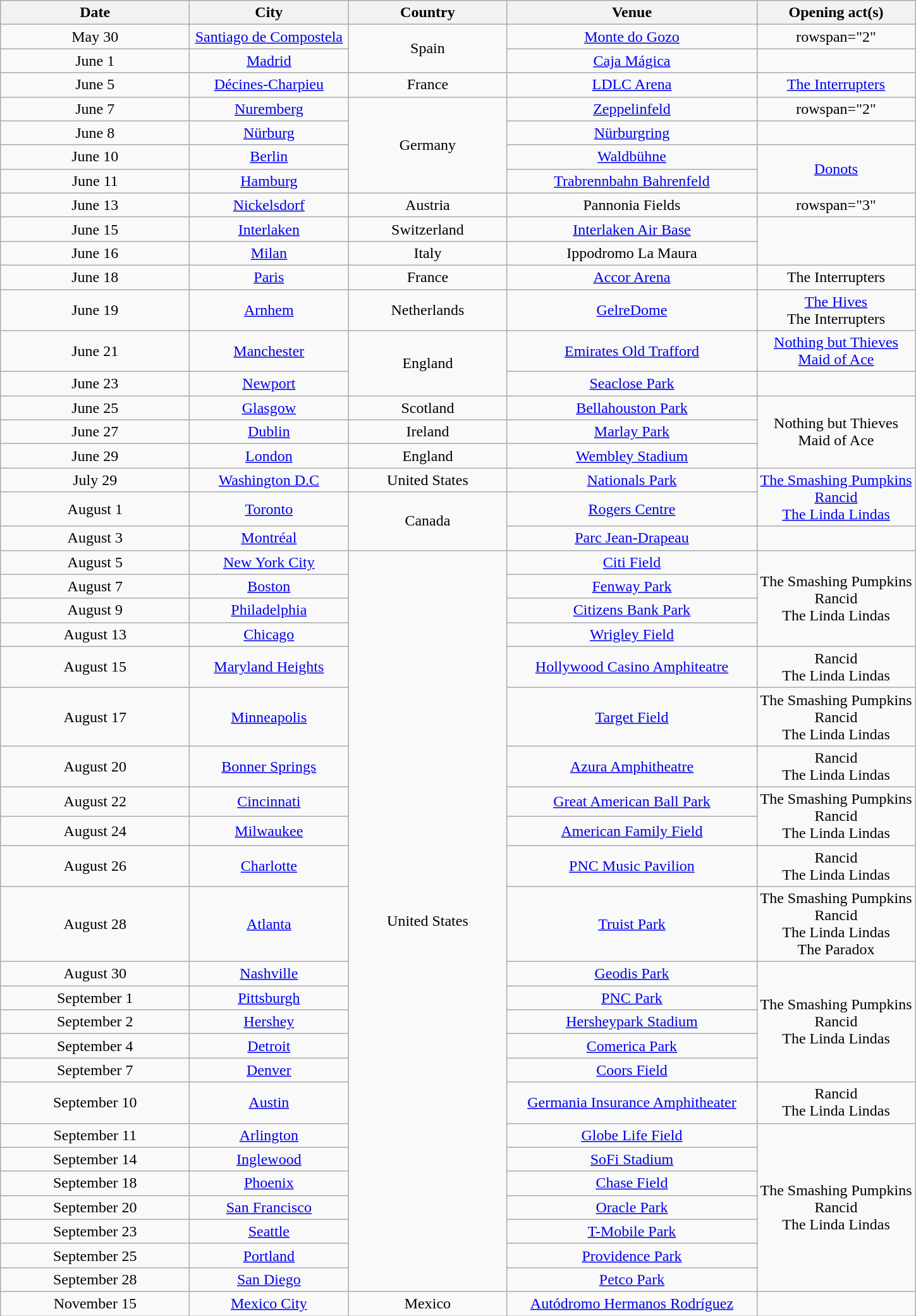<table class="wikitable" style="text-align:center;">
<tr>
<th scope="col" style="width:12em;">Date</th>
<th scope="col" style="width:10em;">City</th>
<th scope="col" style="width:10em;">Country</th>
<th scope="col" style="width:16em;">Venue</th>
<th scope="col" style="width:10em;">Opening act(s)</th>
</tr>
<tr>
<td>May 30</td>
<td><a href='#'>Santiago de Compostela</a></td>
<td rowspan="2">Spain</td>
<td><a href='#'>Monte do Gozo</a></td>
<td>rowspan="2" </td>
</tr>
<tr>
<td>June 1</td>
<td><a href='#'>Madrid</a></td>
<td><a href='#'>Caja Mágica</a></td>
</tr>
<tr>
<td>June 5</td>
<td><a href='#'>Décines-Charpieu</a></td>
<td>France</td>
<td><a href='#'>LDLC Arena</a></td>
<td><a href='#'>The Interrupters</a></td>
</tr>
<tr>
<td>June 7</td>
<td><a href='#'>Nuremberg</a></td>
<td rowspan="4">Germany</td>
<td><a href='#'>Zeppelinfeld</a></td>
<td>rowspan="2" </td>
</tr>
<tr>
<td>June 8</td>
<td><a href='#'>Nürburg</a></td>
<td><a href='#'>Nürburgring</a></td>
</tr>
<tr>
<td>June 10</td>
<td><a href='#'>Berlin</a></td>
<td><a href='#'>Waldbühne</a></td>
<td rowspan="2"><a href='#'>Donots</a></td>
</tr>
<tr>
<td>June 11</td>
<td><a href='#'>Hamburg</a></td>
<td><a href='#'>Trabrennbahn Bahrenfeld</a></td>
</tr>
<tr>
<td>June 13</td>
<td><a href='#'>Nickelsdorf</a></td>
<td>Austria</td>
<td>Pannonia Fields</td>
<td>rowspan="3" </td>
</tr>
<tr>
<td>June 15</td>
<td><a href='#'>Interlaken</a></td>
<td>Switzerland</td>
<td><a href='#'>Interlaken Air Base</a></td>
</tr>
<tr>
<td>June 16</td>
<td><a href='#'>Milan</a></td>
<td>Italy</td>
<td>Ippodromo La Maura</td>
</tr>
<tr>
<td>June 18</td>
<td><a href='#'>Paris</a></td>
<td>France</td>
<td><a href='#'>Accor Arena</a></td>
<td>The Interrupters</td>
</tr>
<tr>
<td>June 19</td>
<td><a href='#'>Arnhem</a></td>
<td>Netherlands</td>
<td><a href='#'>GelreDome</a></td>
<td><a href='#'>The Hives</a><br>The Interrupters</td>
</tr>
<tr>
<td>June 21</td>
<td><a href='#'>Manchester</a></td>
<td rowspan="2">England</td>
<td><a href='#'>Emirates Old Trafford</a></td>
<td><a href='#'>Nothing but Thieves</a><br><a href='#'>Maid of Ace</a></td>
</tr>
<tr>
<td>June 23</td>
<td><a href='#'>Newport</a></td>
<td><a href='#'>Seaclose Park</a></td>
<td></td>
</tr>
<tr>
<td>June 25</td>
<td><a href='#'>Glasgow</a></td>
<td>Scotland</td>
<td><a href='#'>Bellahouston Park</a></td>
<td rowspan="3">Nothing but Thieves<br>Maid of Ace</td>
</tr>
<tr>
<td>June 27</td>
<td><a href='#'>Dublin</a></td>
<td>Ireland</td>
<td><a href='#'>Marlay Park</a></td>
</tr>
<tr>
<td>June 29</td>
<td><a href='#'>London</a></td>
<td>England</td>
<td><a href='#'>Wembley Stadium</a></td>
</tr>
<tr>
<td>July 29</td>
<td><a href='#'>Washington D.C</a></td>
<td>United States</td>
<td><a href='#'>Nationals Park</a></td>
<td rowspan="2"><a href='#'>The Smashing Pumpkins</a><br><a href='#'>Rancid</a><br><a href='#'>The Linda Lindas</a></td>
</tr>
<tr>
<td>August 1</td>
<td><a href='#'>Toronto</a></td>
<td rowspan="2">Canada</td>
<td><a href='#'>Rogers Centre</a></td>
</tr>
<tr>
<td>August 3</td>
<td><a href='#'>Montréal</a></td>
<td><a href='#'>Parc Jean-Drapeau</a></td>
<td></td>
</tr>
<tr>
<td>August 5</td>
<td><a href='#'>New York City</a></td>
<td rowspan="24">United States</td>
<td><a href='#'>Citi Field</a></td>
<td rowspan="4">The Smashing Pumpkins<br>Rancid<br>The Linda Lindas</td>
</tr>
<tr>
<td>August 7</td>
<td><a href='#'>Boston</a></td>
<td><a href='#'>Fenway Park</a></td>
</tr>
<tr>
<td>August 9</td>
<td><a href='#'>Philadelphia</a></td>
<td><a href='#'>Citizens Bank Park</a></td>
</tr>
<tr>
<td>August 13</td>
<td><a href='#'>Chicago</a></td>
<td><a href='#'>Wrigley Field</a></td>
</tr>
<tr>
<td>August 15</td>
<td><a href='#'>Maryland Heights</a></td>
<td><a href='#'>Hollywood Casino Amphiteatre</a></td>
<td>Rancid<br>The Linda Lindas</td>
</tr>
<tr>
<td>August 17</td>
<td><a href='#'>Minneapolis</a></td>
<td><a href='#'>Target Field</a></td>
<td>The Smashing Pumpkins<br>Rancid<br>The Linda Lindas</td>
</tr>
<tr>
<td>August 20</td>
<td><a href='#'>Bonner Springs</a></td>
<td><a href='#'>Azura Amphitheatre</a></td>
<td>Rancid<br>The Linda Lindas</td>
</tr>
<tr>
<td>August 22</td>
<td><a href='#'>Cincinnati</a></td>
<td><a href='#'>Great American Ball Park</a></td>
<td rowspan="2">The Smashing Pumpkins<br>Rancid<br>The Linda Lindas</td>
</tr>
<tr>
<td>August 24</td>
<td><a href='#'>Milwaukee</a></td>
<td><a href='#'>American Family Field</a></td>
</tr>
<tr>
<td>August 26</td>
<td><a href='#'>Charlotte</a></td>
<td><a href='#'>PNC Music Pavilion</a></td>
<td>Rancid<br>The Linda Lindas</td>
</tr>
<tr>
<td>August 28</td>
<td><a href='#'>Atlanta</a></td>
<td><a href='#'>Truist Park</a></td>
<td>The Smashing Pumpkins<br>Rancid<br>The Linda Lindas<br>The Paradox</td>
</tr>
<tr>
<td>August 30</td>
<td><a href='#'>Nashville</a></td>
<td><a href='#'>Geodis Park</a></td>
<td rowspan="5">The Smashing Pumpkins<br>Rancid<br>The Linda Lindas</td>
</tr>
<tr>
<td>September 1</td>
<td><a href='#'>Pittsburgh</a></td>
<td><a href='#'>PNC Park</a></td>
</tr>
<tr>
<td>September 2</td>
<td><a href='#'>Hershey</a></td>
<td><a href='#'>Hersheypark Stadium</a></td>
</tr>
<tr>
<td>September 4</td>
<td><a href='#'>Detroit</a></td>
<td><a href='#'>Comerica Park</a></td>
</tr>
<tr>
<td>September 7</td>
<td><a href='#'>Denver</a></td>
<td><a href='#'>Coors Field</a></td>
</tr>
<tr>
<td>September 10</td>
<td><a href='#'>Austin</a></td>
<td><a href='#'>Germania Insurance Amphitheater</a></td>
<td>Rancid<br>The Linda Lindas</td>
</tr>
<tr>
<td>September 11</td>
<td><a href='#'>Arlington</a></td>
<td><a href='#'>Globe Life Field</a></td>
<td rowspan="7">The Smashing Pumpkins<br>Rancid<br>The Linda Lindas</td>
</tr>
<tr>
<td>September 14</td>
<td><a href='#'>Inglewood</a></td>
<td><a href='#'>SoFi Stadium</a></td>
</tr>
<tr>
<td>September 18</td>
<td><a href='#'>Phoenix</a></td>
<td><a href='#'>Chase Field</a></td>
</tr>
<tr>
<td>September 20</td>
<td><a href='#'>San Francisco</a></td>
<td><a href='#'>Oracle Park</a></td>
</tr>
<tr>
<td>September 23</td>
<td><a href='#'>Seattle</a></td>
<td><a href='#'>T-Mobile Park</a></td>
</tr>
<tr>
<td>September 25</td>
<td><a href='#'>Portland</a></td>
<td><a href='#'>Providence Park</a></td>
</tr>
<tr>
<td>September 28</td>
<td><a href='#'>San Diego</a></td>
<td><a href='#'>Petco Park</a></td>
</tr>
<tr>
<td>November 15</td>
<td><a href='#'>Mexico City</a></td>
<td>Mexico</td>
<td><a href='#'>Autódromo Hermanos Rodríguez</a></td>
<td></td>
</tr>
</table>
